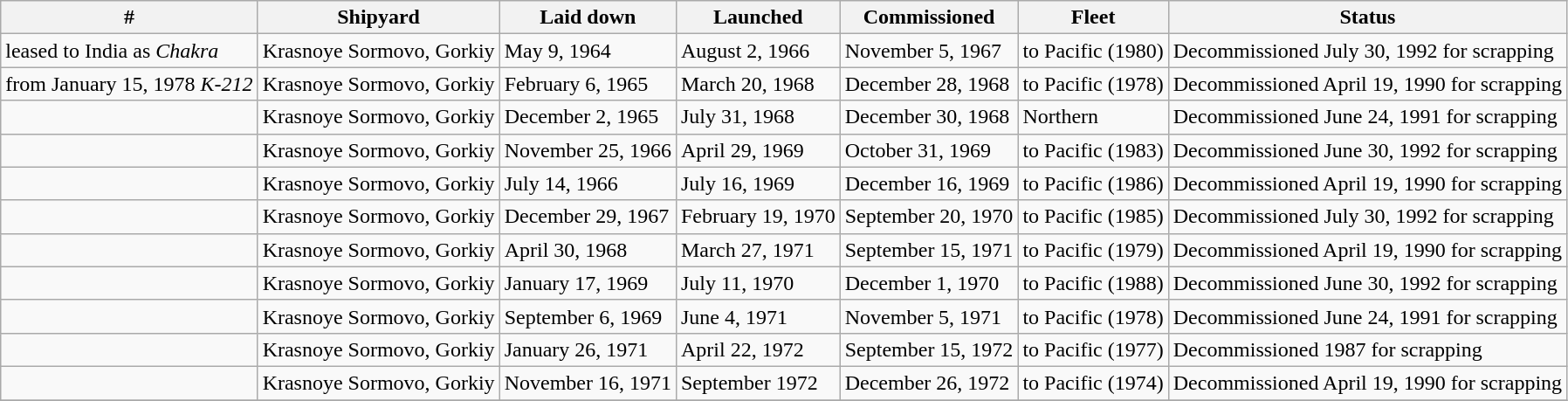<table class="wikitable">
<tr>
<th>#</th>
<th>Shipyard</th>
<th>Laid down</th>
<th>Launched</th>
<th>Commissioned</th>
<th>Fleet</th>
<th>Status</th>
</tr>
<tr>
<td> leased to India as <em>Chakra</em></td>
<td Krasnoye Sormovo Shipyard, Nizhniy Novgorod>Krasnoye Sormovo, Gorkiy</td>
<td>May 9, 1964</td>
<td>August 2, 1966</td>
<td>November 5, 1967</td>
<td>to Pacific (1980)</td>
<td>Decommissioned July 30, 1992 for scrapping</td>
</tr>
<tr>
<td> from January 15, 1978 <em>K-212</em></td>
<td Krasnoye Sormovo Shipyard, Nizhniy Novgorod>Krasnoye Sormovo, Gorkiy</td>
<td>February 6, 1965</td>
<td>March 20, 1968</td>
<td>December 28, 1968</td>
<td>to Pacific (1978)</td>
<td>Decommissioned April 19, 1990 for scrapping</td>
</tr>
<tr>
<td></td>
<td Krasnoye Sormovo Shipyard, Nizhniy Novgorod>Krasnoye Sormovo, Gorkiy</td>
<td>December 2, 1965</td>
<td>July 31, 1968</td>
<td>December 30, 1968</td>
<td>Northern</td>
<td>Decommissioned June 24, 1991 for scrapping</td>
</tr>
<tr>
<td></td>
<td Krasnoye Sormovo Shipyard, Nizhniy Novgorod>Krasnoye Sormovo, Gorkiy</td>
<td>November 25, 1966</td>
<td>April 29, 1969</td>
<td>October 31, 1969</td>
<td>to Pacific (1983)</td>
<td>Decommissioned June 30, 1992 for scrapping</td>
</tr>
<tr>
<td></td>
<td Krasnoye Sormovo Shipyard, Nizhniy Novgorod>Krasnoye Sormovo, Gorkiy</td>
<td>July 14, 1966</td>
<td>July 16, 1969</td>
<td>December 16, 1969</td>
<td>to Pacific (1986)</td>
<td>Decommissioned April 19, 1990 for scrapping</td>
</tr>
<tr>
<td></td>
<td Krasnoye Sormovo Shipyard, Nizhniy Novgorod>Krasnoye Sormovo, Gorkiy</td>
<td>December 29, 1967</td>
<td>February 19, 1970</td>
<td>September 20, 1970</td>
<td>to Pacific (1985)</td>
<td>Decommissioned July 30, 1992 for scrapping</td>
</tr>
<tr>
<td></td>
<td Krasnoye Sormovo Shipyard, Nizhniy Novgorod>Krasnoye Sormovo, Gorkiy</td>
<td>April 30, 1968</td>
<td>March 27, 1971</td>
<td>September 15, 1971</td>
<td>to Pacific (1979)</td>
<td>Decommissioned April 19, 1990 for scrapping</td>
</tr>
<tr>
<td></td>
<td Krasnoye Sormovo Shipyard, Nizhniy Novgorod>Krasnoye Sormovo, Gorkiy</td>
<td>January 17, 1969</td>
<td>July 11, 1970</td>
<td>December 1, 1970</td>
<td>to Pacific (1988)</td>
<td>Decommissioned June 30, 1992 for scrapping</td>
</tr>
<tr>
<td></td>
<td Krasnoye Sormovo Shipyard, Nizhniy Novgorod>Krasnoye Sormovo, Gorkiy</td>
<td>September 6, 1969</td>
<td>June 4, 1971</td>
<td>November 5, 1971</td>
<td>to Pacific (1978)</td>
<td>Decommissioned June 24, 1991 for scrapping</td>
</tr>
<tr>
<td></td>
<td Krasnoye Sormovo Shipyard, Nizhniy Novgorod>Krasnoye Sormovo, Gorkiy</td>
<td>January 26, 1971</td>
<td>April 22, 1972</td>
<td>September 15, 1972</td>
<td>to Pacific (1977)</td>
<td>Decommissioned 1987 for scrapping</td>
</tr>
<tr>
<td></td>
<td Krasnoye Sormovo Shipyard, Nizhniy Novgorod>Krasnoye Sormovo, Gorkiy</td>
<td>November 16, 1971</td>
<td>September 1972</td>
<td>December 26, 1972</td>
<td>to Pacific (1974)</td>
<td>Decommissioned April 19, 1990 for scrapping</td>
</tr>
<tr>
</tr>
</table>
